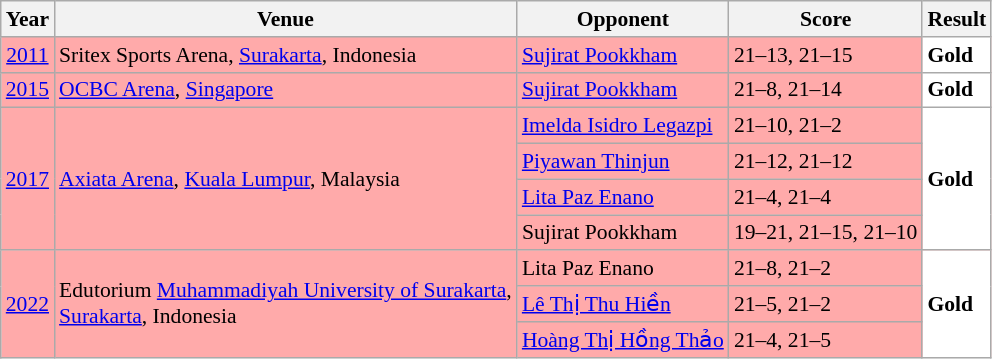<table class="sortable wikitable" style="font-size: 90%;">
<tr>
<th>Year</th>
<th>Venue</th>
<th>Opponent</th>
<th>Score</th>
<th>Result</th>
</tr>
<tr style="background:#FFAAAA">
<td align="center"><a href='#'>2011</a></td>
<td align="left">Sritex Sports Arena, <a href='#'>Surakarta</a>, Indonesia</td>
<td align="left"> <a href='#'>Sujirat Pookkham</a></td>
<td align="left">21–13, 21–15</td>
<td style="text-align:left; background:white"> <strong>Gold</strong></td>
</tr>
<tr style="background:#FFAAAA">
<td align="center"><a href='#'>2015</a></td>
<td align="left"><a href='#'>OCBC Arena</a>, <a href='#'>Singapore</a></td>
<td align="left"> <a href='#'>Sujirat Pookkham</a></td>
<td align="left">21–8, 21–14</td>
<td style="text-align:left; background:white"> <strong>Gold</strong></td>
</tr>
<tr style="background:#FFAAAA">
<td align="center" rowspan="4"><a href='#'>2017</a></td>
<td align="left" rowspan="4"><a href='#'>Axiata Arena</a>, <a href='#'>Kuala Lumpur</a>, Malaysia</td>
<td align="left"> <a href='#'>Imelda Isidro Legazpi</a></td>
<td align="left">21–10, 21–2</td>
<td style="text-align:left; background:white" rowspan="4"> <strong>Gold</strong></td>
</tr>
<tr style="background:#FFAAAA">
<td align="left"> <a href='#'>Piyawan Thinjun</a></td>
<td align="left">21–12, 21–12</td>
</tr>
<tr style="background:#FFAAAA">
<td align="left"> <a href='#'>Lita Paz Enano</a></td>
<td align="left">21–4, 21–4</td>
</tr>
<tr style="background:#FFAAAA">
<td align="left"> Sujirat Pookkham</td>
<td align="left">19–21, 21–15, 21–10</td>
</tr>
<tr style="background:#FFAAAA">
<td align="center" rowspan="3"><a href='#'>2022</a></td>
<td align="left" rowspan="3">Edutorium <a href='#'>Muhammadiyah University of Surakarta</a>,<br><a href='#'>Surakarta</a>, Indonesia</td>
<td align="left"> Lita Paz Enano</td>
<td align="left">21–8, 21–2</td>
<td style="text-align:left; background:white" rowspan="3"> <strong>Gold</strong></td>
</tr>
<tr style="background:#FFAAAA">
<td align="left"> <a href='#'>Lê Thị Thu Hiền</a></td>
<td align="left">21–5, 21–2</td>
</tr>
<tr style="background:#FFAAAA">
<td align="left"> <a href='#'>Hoàng Thị Hồng Thảo</a></td>
<td align="left">21–4, 21–5</td>
</tr>
</table>
